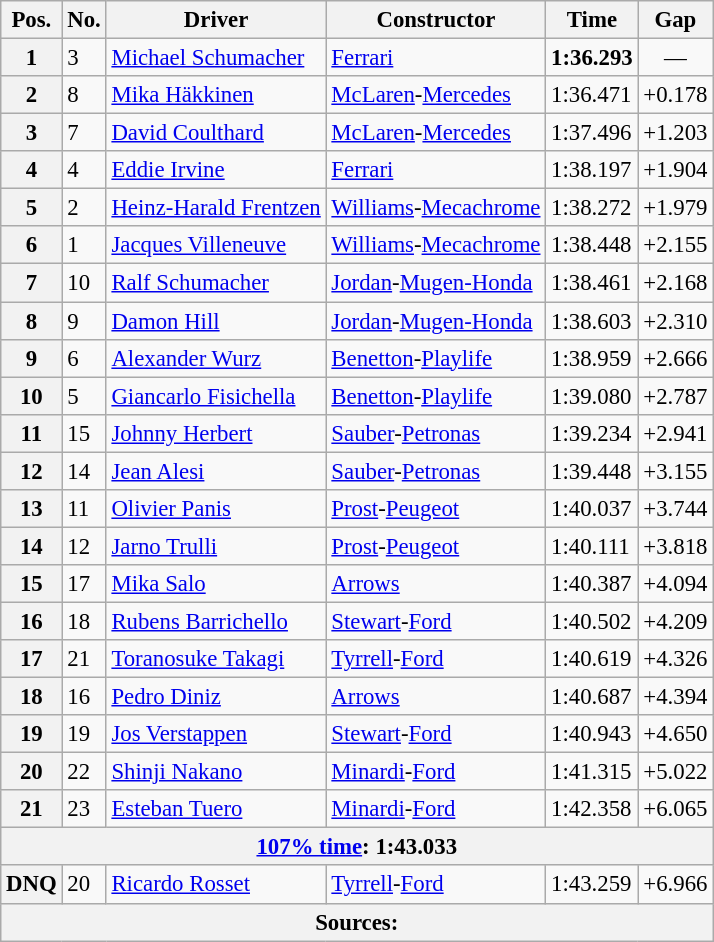<table class="wikitable sortable" style="font-size: 95%;">
<tr>
<th>Pos.</th>
<th>No.</th>
<th>Driver</th>
<th>Constructor</th>
<th>Time</th>
<th>Gap</th>
</tr>
<tr>
<th>1</th>
<td>3</td>
<td> <a href='#'>Michael Schumacher</a></td>
<td><a href='#'>Ferrari</a></td>
<td><strong>1:36.293</strong></td>
<td align="center">—</td>
</tr>
<tr>
<th>2</th>
<td>8</td>
<td> <a href='#'>Mika Häkkinen</a></td>
<td><a href='#'>McLaren</a>-<a href='#'>Mercedes</a></td>
<td>1:36.471</td>
<td>+0.178</td>
</tr>
<tr>
<th>3</th>
<td>7</td>
<td> <a href='#'>David Coulthard</a></td>
<td><a href='#'>McLaren</a>-<a href='#'>Mercedes</a></td>
<td>1:37.496</td>
<td>+1.203</td>
</tr>
<tr>
<th>4</th>
<td>4</td>
<td> <a href='#'>Eddie Irvine</a></td>
<td><a href='#'>Ferrari</a></td>
<td>1:38.197</td>
<td>+1.904</td>
</tr>
<tr>
<th>5</th>
<td>2</td>
<td> <a href='#'>Heinz-Harald Frentzen</a></td>
<td><a href='#'>Williams</a>-<a href='#'>Mecachrome</a></td>
<td>1:38.272</td>
<td>+1.979</td>
</tr>
<tr>
<th>6</th>
<td>1</td>
<td> <a href='#'>Jacques Villeneuve</a></td>
<td><a href='#'>Williams</a>-<a href='#'>Mecachrome</a></td>
<td>1:38.448</td>
<td>+2.155</td>
</tr>
<tr>
<th>7</th>
<td>10</td>
<td> <a href='#'>Ralf Schumacher</a></td>
<td><a href='#'>Jordan</a>-<a href='#'>Mugen-Honda</a></td>
<td>1:38.461</td>
<td>+2.168</td>
</tr>
<tr>
<th>8</th>
<td>9</td>
<td> <a href='#'>Damon Hill</a></td>
<td><a href='#'>Jordan</a>-<a href='#'>Mugen-Honda</a></td>
<td>1:38.603</td>
<td>+2.310</td>
</tr>
<tr>
<th>9</th>
<td>6</td>
<td> <a href='#'>Alexander Wurz</a></td>
<td><a href='#'>Benetton</a>-<a href='#'>Playlife</a></td>
<td>1:38.959</td>
<td>+2.666</td>
</tr>
<tr>
<th>10</th>
<td>5</td>
<td> <a href='#'>Giancarlo Fisichella</a></td>
<td><a href='#'>Benetton</a>-<a href='#'>Playlife</a></td>
<td>1:39.080</td>
<td>+2.787</td>
</tr>
<tr>
<th>11</th>
<td>15</td>
<td> <a href='#'>Johnny Herbert</a></td>
<td><a href='#'>Sauber</a>-<a href='#'>Petronas</a></td>
<td>1:39.234</td>
<td>+2.941</td>
</tr>
<tr>
<th>12</th>
<td>14</td>
<td> <a href='#'>Jean Alesi</a></td>
<td><a href='#'>Sauber</a>-<a href='#'>Petronas</a></td>
<td>1:39.448</td>
<td>+3.155</td>
</tr>
<tr>
<th>13</th>
<td>11</td>
<td> <a href='#'>Olivier Panis</a></td>
<td><a href='#'>Prost</a>-<a href='#'>Peugeot</a></td>
<td>1:40.037</td>
<td>+3.744</td>
</tr>
<tr>
<th>14</th>
<td>12</td>
<td> <a href='#'>Jarno Trulli</a></td>
<td><a href='#'>Prost</a>-<a href='#'>Peugeot</a></td>
<td>1:40.111</td>
<td>+3.818</td>
</tr>
<tr>
<th>15</th>
<td>17</td>
<td> <a href='#'>Mika Salo</a></td>
<td><a href='#'>Arrows</a></td>
<td>1:40.387</td>
<td>+4.094</td>
</tr>
<tr>
<th>16</th>
<td>18</td>
<td> <a href='#'>Rubens Barrichello</a></td>
<td><a href='#'>Stewart</a>-<a href='#'>Ford</a></td>
<td>1:40.502</td>
<td>+4.209</td>
</tr>
<tr>
<th>17</th>
<td>21</td>
<td> <a href='#'>Toranosuke Takagi</a></td>
<td><a href='#'>Tyrrell</a>-<a href='#'>Ford</a></td>
<td>1:40.619</td>
<td>+4.326</td>
</tr>
<tr>
<th>18</th>
<td>16</td>
<td> <a href='#'>Pedro Diniz</a></td>
<td><a href='#'>Arrows</a></td>
<td>1:40.687</td>
<td>+4.394</td>
</tr>
<tr>
<th>19</th>
<td>19</td>
<td> <a href='#'>Jos Verstappen</a></td>
<td><a href='#'>Stewart</a>-<a href='#'>Ford</a></td>
<td>1:40.943</td>
<td>+4.650</td>
</tr>
<tr>
<th>20</th>
<td>22</td>
<td> <a href='#'>Shinji Nakano</a></td>
<td><a href='#'>Minardi</a>-<a href='#'>Ford</a></td>
<td>1:41.315</td>
<td>+5.022</td>
</tr>
<tr>
<th>21</th>
<td>23</td>
<td> <a href='#'>Esteban Tuero</a></td>
<td><a href='#'>Minardi</a>-<a href='#'>Ford</a></td>
<td>1:42.358</td>
<td>+6.065</td>
</tr>
<tr>
<th colspan="6"><a href='#'>107% time</a>: 1:43.033</th>
</tr>
<tr>
<th>DNQ</th>
<td>20</td>
<td> <a href='#'>Ricardo Rosset</a></td>
<td><a href='#'>Tyrrell</a>-<a href='#'>Ford</a></td>
<td>1:43.259</td>
<td>+6.966</td>
</tr>
<tr>
<th colspan="6">Sources:</th>
</tr>
</table>
